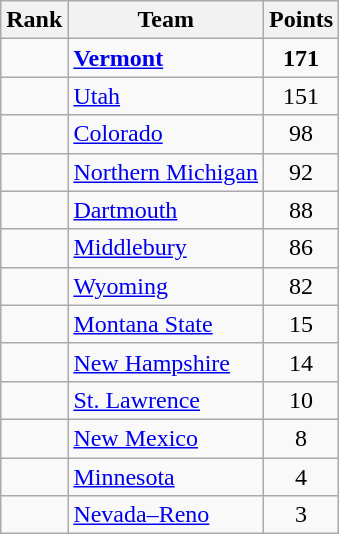<table class="wikitable sortable" style="text-align:center">
<tr>
<th>Rank</th>
<th>Team</th>
<th>Points</th>
</tr>
<tr>
<td></td>
<td align=left><strong><a href='#'>Vermont</a></strong></td>
<td><strong>171</strong></td>
</tr>
<tr>
<td></td>
<td align=left><a href='#'>Utah</a></td>
<td>151</td>
</tr>
<tr>
<td></td>
<td align=left><a href='#'>Colorado</a></td>
<td>98</td>
</tr>
<tr>
<td></td>
<td align=left><a href='#'>Northern Michigan</a></td>
<td>92</td>
</tr>
<tr>
<td></td>
<td align=left><a href='#'>Dartmouth</a></td>
<td>88</td>
</tr>
<tr>
<td></td>
<td align=left><a href='#'>Middlebury</a></td>
<td>86</td>
</tr>
<tr>
<td></td>
<td align=left><a href='#'>Wyoming</a></td>
<td>82</td>
</tr>
<tr>
<td></td>
<td align=left><a href='#'>Montana State</a></td>
<td>15</td>
</tr>
<tr>
<td></td>
<td align=left><a href='#'>New Hampshire</a></td>
<td>14</td>
</tr>
<tr>
<td></td>
<td align=left><a href='#'>St. Lawrence</a></td>
<td>10</td>
</tr>
<tr>
<td></td>
<td align=left><a href='#'>New Mexico</a></td>
<td>8</td>
</tr>
<tr>
<td></td>
<td align=left><a href='#'>Minnesota</a></td>
<td>4</td>
</tr>
<tr>
<td></td>
<td align=left><a href='#'>Nevada–Reno</a></td>
<td>3</td>
</tr>
</table>
